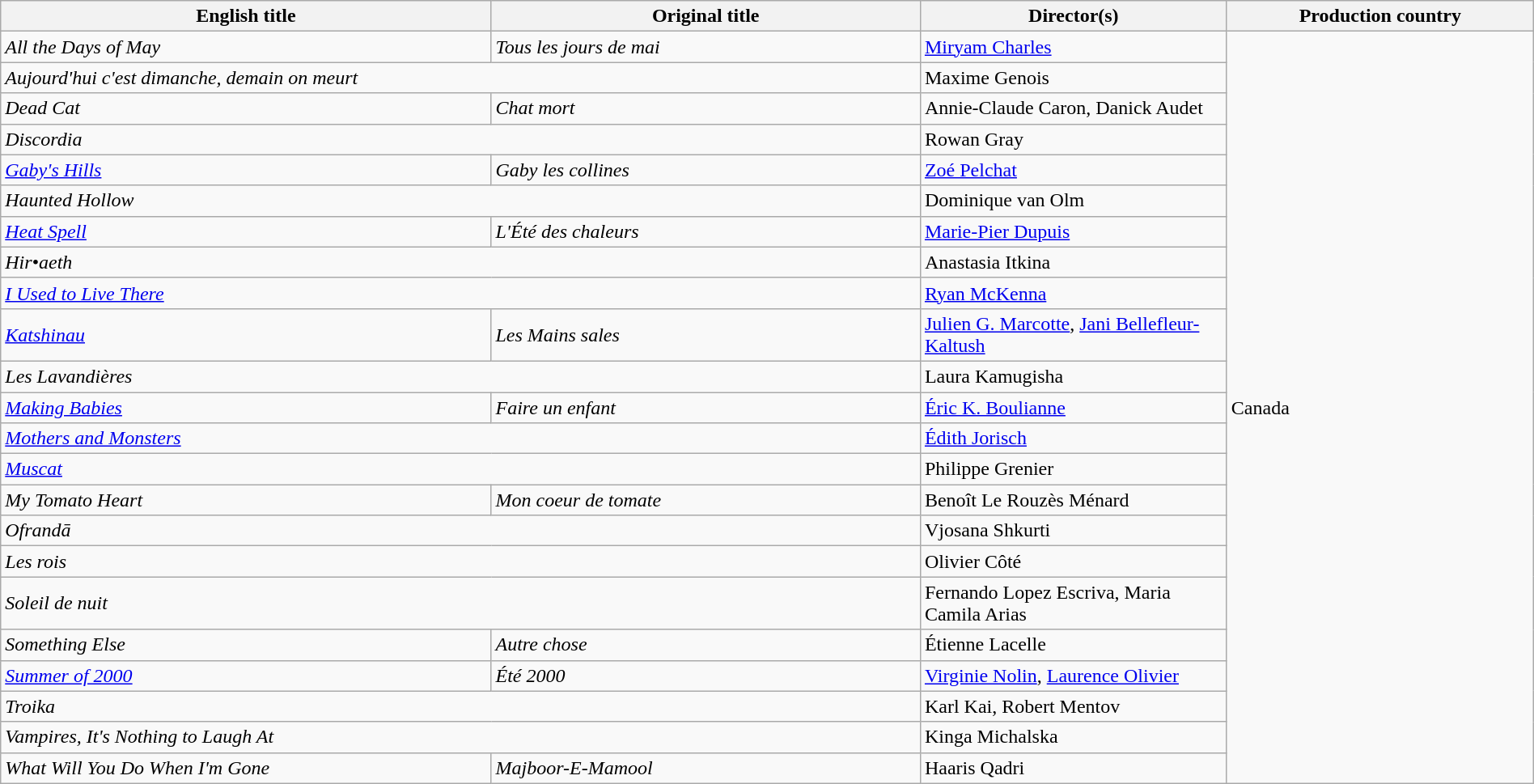<table class="wikitable" width=100%>
<tr>
<th scope="col" width="32%">English title</th>
<th scope="col" width="28%">Original title</th>
<th scope="col" width="20%">Director(s)</th>
<th scope="col" width="20%">Production country</th>
</tr>
<tr>
<td><em>All the Days of May</em></td>
<td><em>Tous les jours de mai</em></td>
<td><a href='#'>Miryam Charles</a></td>
<td rowspan=23>Canada</td>
</tr>
<tr>
<td colspan=2><em>Aujourd'hui c'est dimanche, demain on meurt</em></td>
<td>Maxime Genois</td>
</tr>
<tr>
<td><em>Dead Cat</em></td>
<td><em>Chat mort</em></td>
<td>Annie-Claude Caron, Danick Audet</td>
</tr>
<tr>
<td colspan=2><em>Discordia</em></td>
<td>Rowan Gray</td>
</tr>
<tr>
<td><em><a href='#'>Gaby's Hills</a></em></td>
<td><em>Gaby les collines</em></td>
<td><a href='#'>Zoé Pelchat</a></td>
</tr>
<tr>
<td colspan=2><em>Haunted Hollow</em></td>
<td>Dominique van Olm</td>
</tr>
<tr>
<td><em><a href='#'>Heat Spell</a></em></td>
<td><em>L'Été des chaleurs</em></td>
<td><a href='#'>Marie-Pier Dupuis</a></td>
</tr>
<tr>
<td colspan=2><em>Hir•aeth</em></td>
<td>Anastasia Itkina</td>
</tr>
<tr>
<td colspan=2><em><a href='#'>I Used to Live There</a></em></td>
<td><a href='#'>Ryan McKenna</a></td>
</tr>
<tr>
<td><em><a href='#'>Katshinau</a></em></td>
<td><em>Les Mains sales</em></td>
<td><a href='#'>Julien G. Marcotte</a>, <a href='#'>Jani Bellefleur-Kaltush</a></td>
</tr>
<tr>
<td colspan=2><em>Les Lavandières</em></td>
<td>Laura Kamugisha</td>
</tr>
<tr>
<td><em><a href='#'>Making Babies</a></em></td>
<td><em>Faire un enfant</em></td>
<td><a href='#'>Éric K. Boulianne</a></td>
</tr>
<tr>
<td colspan=2><em><a href='#'>Mothers and Monsters</a></em></td>
<td><a href='#'>Édith Jorisch</a></td>
</tr>
<tr>
<td colspan=2><em><a href='#'>Muscat</a></em></td>
<td>Philippe Grenier</td>
</tr>
<tr>
<td><em>My Tomato Heart</em></td>
<td><em>Mon coeur de tomate</em></td>
<td>Benoît Le Rouzès Ménard</td>
</tr>
<tr>
<td colspan=2><em>Ofrandā</em></td>
<td>Vjosana Shkurti</td>
</tr>
<tr>
<td colspan=2><em>Les rois</em></td>
<td>Olivier Côté</td>
</tr>
<tr>
<td colspan=2><em>Soleil de nuit</em></td>
<td>Fernando Lopez Escriva, Maria Camila Arias</td>
</tr>
<tr>
<td><em>Something Else</em></td>
<td><em>Autre chose</em></td>
<td>Étienne Lacelle</td>
</tr>
<tr>
<td><em><a href='#'>Summer of 2000</a></em></td>
<td><em>Été 2000</em></td>
<td><a href='#'>Virginie Nolin</a>, <a href='#'>Laurence Olivier</a></td>
</tr>
<tr>
<td colspan=2><em>Troika</em></td>
<td>Karl Kai, Robert Mentov</td>
</tr>
<tr>
<td colspan=2><em>Vampires, It's Nothing to Laugh At</em></td>
<td>Kinga Michalska</td>
</tr>
<tr>
<td><em>What Will You Do When I'm Gone</em></td>
<td><em>Majboor-E-Mamool</em></td>
<td>Haaris Qadri</td>
</tr>
</table>
